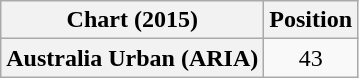<table class="wikitable sortable plainrowheaders" style="text-align:center;">
<tr>
<th>Chart (2015)</th>
<th>Position</th>
</tr>
<tr>
<th scope="row">Australia Urban (ARIA)</th>
<td style="text-align:center;">43</td>
</tr>
</table>
